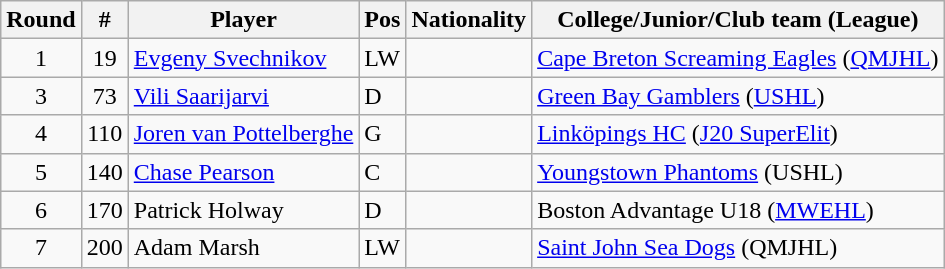<table class="wikitable">
<tr>
<th>Round</th>
<th>#</th>
<th>Player</th>
<th>Pos</th>
<th>Nationality</th>
<th>College/Junior/Club team (League)</th>
</tr>
<tr>
<td style="text-align:center">1</td>
<td style="text-align:center">19</td>
<td><a href='#'>Evgeny Svechnikov</a></td>
<td>LW</td>
<td></td>
<td><a href='#'>Cape Breton Screaming Eagles</a> (<a href='#'>QMJHL</a>)</td>
</tr>
<tr>
<td style="text-align:center">3</td>
<td style="text-align:center">73</td>
<td><a href='#'>Vili Saarijarvi</a></td>
<td>D</td>
<td></td>
<td><a href='#'>Green Bay Gamblers</a> (<a href='#'>USHL</a>)</td>
</tr>
<tr>
<td style="text-align:center">4</td>
<td style="text-align:center">110</td>
<td><a href='#'>Joren van Pottelberghe</a></td>
<td>G</td>
<td></td>
<td><a href='#'>Linköpings HC</a> (<a href='#'>J20 SuperElit</a>)</td>
</tr>
<tr>
<td style="text-align:center">5</td>
<td style="text-align:center">140</td>
<td><a href='#'>Chase Pearson</a></td>
<td>C</td>
<td></td>
<td><a href='#'>Youngstown Phantoms</a> (USHL)</td>
</tr>
<tr>
<td style="text-align:center">6</td>
<td style="text-align:center">170</td>
<td>Patrick Holway</td>
<td>D</td>
<td></td>
<td>Boston Advantage U18 (<a href='#'>MWEHL</a>)</td>
</tr>
<tr>
<td style="text-align:center">7</td>
<td style="text-align:center">200</td>
<td>Adam Marsh</td>
<td>LW</td>
<td></td>
<td><a href='#'>Saint John Sea Dogs</a> (QMJHL)</td>
</tr>
</table>
